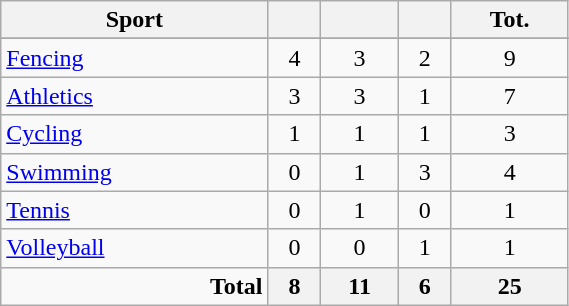<table class="wikitable" width=30% style="font-size:100%; text-align:center;">
<tr>
<th>Sport</th>
<th></th>
<th></th>
<th></th>
<th>Tot.</th>
</tr>
<tr>
</tr>
<tr>
<td align=left> <a href='#'>Fencing</a></td>
<td>4</td>
<td>3</td>
<td>2</td>
<td>9</td>
</tr>
<tr>
<td align=left> <a href='#'>Athletics</a></td>
<td>3</td>
<td>3</td>
<td>1</td>
<td>7</td>
</tr>
<tr>
<td align=left> <a href='#'>Cycling</a></td>
<td>1</td>
<td>1</td>
<td>1</td>
<td>3</td>
</tr>
<tr>
<td align=left> <a href='#'>Swimming</a></td>
<td>0</td>
<td>1</td>
<td>3</td>
<td>4</td>
</tr>
<tr>
<td align=left> <a href='#'>Tennis</a></td>
<td>0</td>
<td>1</td>
<td>0</td>
<td>1</td>
</tr>
<tr>
<td align=left> <a href='#'>Volleyball</a></td>
<td>0</td>
<td>0</td>
<td>1</td>
<td>1</td>
</tr>
<tr>
<td align=right><strong>Total</strong></td>
<th>8</th>
<th>11</th>
<th>6</th>
<th>25</th>
</tr>
</table>
